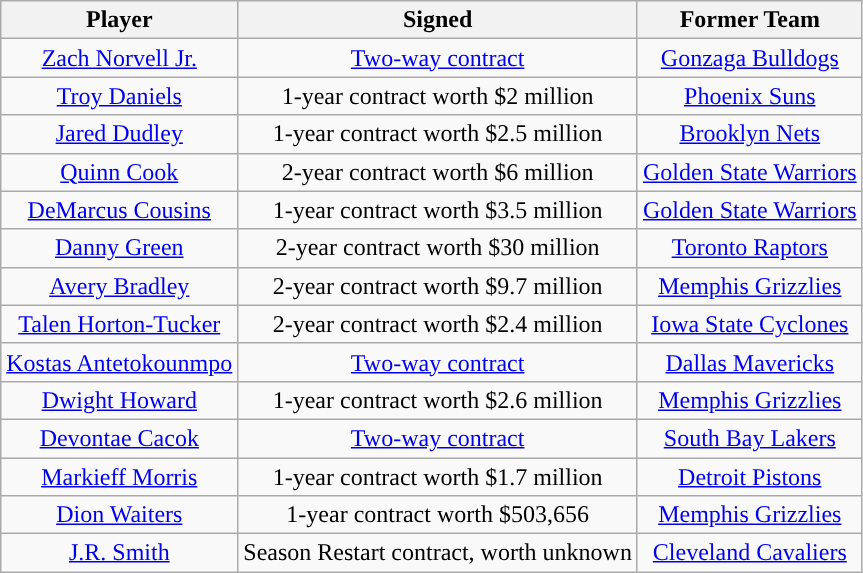<table class="wikitable sortable sortable" style="text-align: center">
<tr>
<th>Player</th>
<th>Signed</th>
<th>Former Team</th>
</tr>
<tr style="text-align: center">
<td><a href='#'>Zach Norvell Jr.</a></td>
<td><a href='#'>Two-way contract</a></td>
<td><a href='#'>Gonzaga Bulldogs</a></td>
</tr>
<tr>
<td><a href='#'>Troy Daniels</a></td>
<td>1-year contract worth $2 million</td>
<td><a href='#'>Phoenix Suns</a></td>
</tr>
<tr>
<td><a href='#'>Jared Dudley</a></td>
<td>1-year contract worth $2.5 million</td>
<td><a href='#'>Brooklyn Nets</a></td>
</tr>
<tr>
<td><a href='#'>Quinn Cook</a></td>
<td>2-year contract worth $6 million</td>
<td><a href='#'>Golden State Warriors</a></td>
</tr>
<tr>
<td><a href='#'>DeMarcus Cousins</a></td>
<td>1-year contract worth $3.5 million</td>
<td><a href='#'>Golden State Warriors</a></td>
</tr>
<tr>
<td><a href='#'>Danny Green</a></td>
<td>2-year contract worth $30 million</td>
<td><a href='#'>Toronto Raptors</a></td>
</tr>
<tr>
<td><a href='#'>Avery Bradley</a></td>
<td>2-year contract worth $9.7 million</td>
<td><a href='#'>Memphis Grizzlies</a></td>
</tr>
<tr>
<td><a href='#'>Talen Horton-Tucker</a></td>
<td>2-year contract worth $2.4 million</td>
<td><a href='#'>Iowa State Cyclones</a></td>
</tr>
<tr>
<td><a href='#'>Kostas Antetokounmpo</a></td>
<td><a href='#'>Two-way contract</a></td>
<td><a href='#'>Dallas Mavericks</a></td>
</tr>
<tr>
<td><a href='#'>Dwight Howard</a></td>
<td>1-year contract worth $2.6 million</td>
<td><a href='#'>Memphis Grizzlies</a></td>
</tr>
<tr>
<td><a href='#'>Devontae Cacok</a></td>
<td><a href='#'>Two-way contract</a></td>
<td><a href='#'>South Bay Lakers</a></td>
</tr>
<tr>
<td><a href='#'>Markieff Morris</a></td>
<td>1-year contract worth $1.7 million</td>
<td><a href='#'>Detroit Pistons</a></td>
</tr>
<tr>
<td><a href='#'>Dion Waiters</a></td>
<td>1-year contract worth $503,656</td>
<td><a href='#'>Memphis Grizzlies</a></td>
</tr>
<tr>
<td><a href='#'>J.R. Smith</a></td>
<td>Season Restart contract, worth unknown</td>
<td><a href='#'>Cleveland Cavaliers</a></td>
</tr>
</table>
